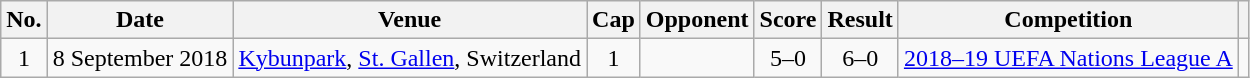<table class="wikitable sortable">
<tr>
<th scope="col">No.</th>
<th scope="col" data-sort-type="date">Date</th>
<th scope="col">Venue</th>
<th scope="col">Cap</th>
<th scope="col">Opponent</th>
<th scope="col">Score</th>
<th scope="col">Result</th>
<th scope="col">Competition</th>
<th scope="col" class="unsortable"></th>
</tr>
<tr>
<td align="center">1</td>
<td>8 September 2018</td>
<td><a href='#'>Kybunpark</a>, <a href='#'>St. Gallen</a>, Switzerland</td>
<td align="center">1</td>
<td></td>
<td align="center">5–0</td>
<td align="center">6–0</td>
<td><a href='#'>2018–19 UEFA Nations League A</a></td>
<td></td>
</tr>
</table>
